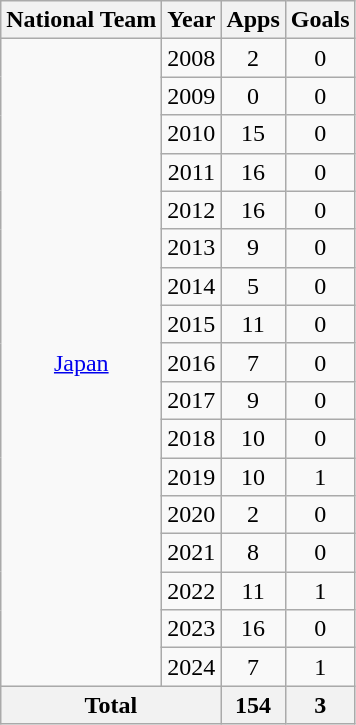<table class="wikitable" style="text-align:center">
<tr>
<th>National Team</th>
<th>Year</th>
<th>Apps</th>
<th>Goals</th>
</tr>
<tr>
<td rowspan="17"><a href='#'>Japan</a></td>
<td>2008</td>
<td>2</td>
<td>0</td>
</tr>
<tr>
<td>2009</td>
<td>0</td>
<td>0</td>
</tr>
<tr>
<td>2010</td>
<td>15</td>
<td>0</td>
</tr>
<tr>
<td>2011</td>
<td>16</td>
<td>0</td>
</tr>
<tr>
<td>2012</td>
<td>16</td>
<td>0</td>
</tr>
<tr>
<td>2013</td>
<td>9</td>
<td>0</td>
</tr>
<tr>
<td>2014</td>
<td>5</td>
<td>0</td>
</tr>
<tr>
<td>2015</td>
<td>11</td>
<td>0</td>
</tr>
<tr>
<td>2016</td>
<td>7</td>
<td>0</td>
</tr>
<tr>
<td>2017</td>
<td>9</td>
<td>0</td>
</tr>
<tr>
<td>2018</td>
<td>10</td>
<td>0</td>
</tr>
<tr>
<td>2019</td>
<td>10</td>
<td>1</td>
</tr>
<tr>
<td>2020</td>
<td>2</td>
<td>0</td>
</tr>
<tr>
<td>2021</td>
<td>8</td>
<td>0</td>
</tr>
<tr>
<td>2022</td>
<td>11</td>
<td>1</td>
</tr>
<tr>
<td>2023</td>
<td>16</td>
<td>0</td>
</tr>
<tr>
<td>2024</td>
<td>7</td>
<td>1</td>
</tr>
<tr>
<th colspan="2">Total</th>
<th>154</th>
<th>3</th>
</tr>
</table>
